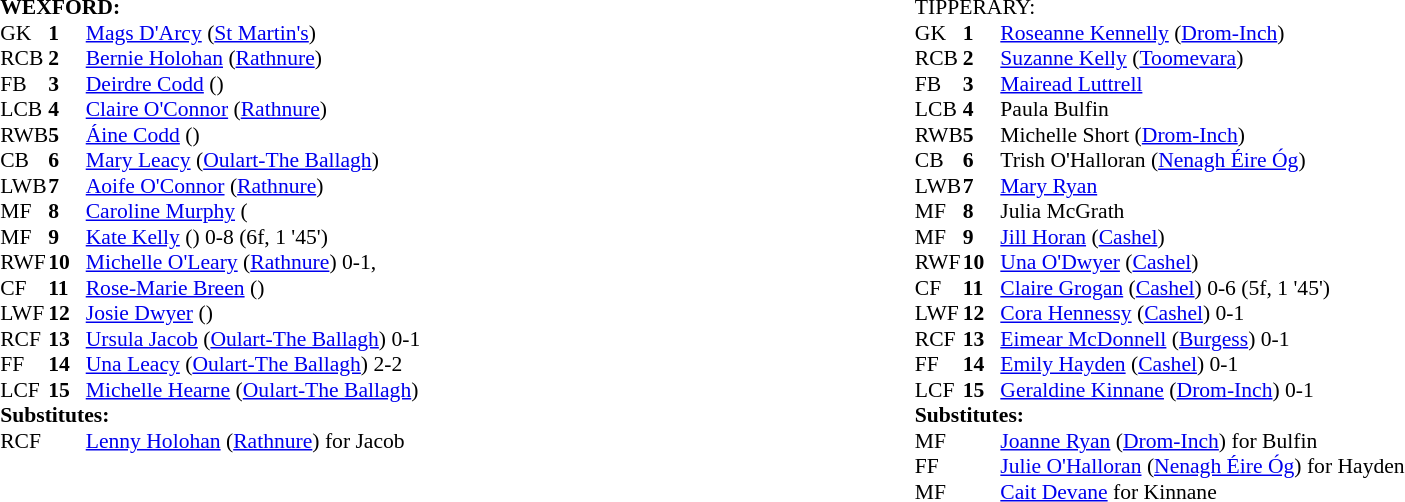<table width="100%">
<tr>
<td valign="top" width="50%"><br><table style="font-size: 90%" cellspacing="0" cellpadding="0" align=center>
<tr>
<td colspan="4"><strong>WEXFORD:</strong></td>
</tr>
<tr>
<th width="25"></th>
<th width="25"></th>
</tr>
<tr>
<td>GK</td>
<td><strong>1</strong></td>
<td><a href='#'>Mags D'Arcy</a> (<a href='#'>St Martin's</a>)</td>
</tr>
<tr>
<td>RCB</td>
<td><strong>2</strong></td>
<td><a href='#'>Bernie Holohan</a> (<a href='#'>Rathnure</a>)</td>
</tr>
<tr>
<td>FB</td>
<td><strong>3</strong></td>
<td><a href='#'>Deirdre Codd</a> ()</td>
</tr>
<tr>
<td>LCB</td>
<td><strong>4</strong></td>
<td><a href='#'>Claire O'Connor</a> (<a href='#'>Rathnure</a>)</td>
</tr>
<tr>
<td>RWB</td>
<td><strong>5</strong></td>
<td><a href='#'>Áine Codd</a> ()</td>
</tr>
<tr>
<td>CB</td>
<td><strong>6</strong></td>
<td><a href='#'>Mary Leacy</a> (<a href='#'>Oulart-The Ballagh</a>)</td>
</tr>
<tr>
<td>LWB</td>
<td><strong>7</strong></td>
<td><a href='#'>Aoife O'Connor</a> (<a href='#'>Rathnure</a>)</td>
</tr>
<tr>
<td>MF</td>
<td><strong>8</strong></td>
<td><a href='#'>Caroline Murphy</a> (</td>
</tr>
<tr>
<td>MF</td>
<td><strong>9</strong></td>
<td><a href='#'>Kate Kelly</a> () 0-8 (6f, 1 '45')</td>
</tr>
<tr>
<td>RWF</td>
<td><strong>10</strong></td>
<td><a href='#'>Michelle O'Leary</a> (<a href='#'>Rathnure</a>) 0-1,</td>
</tr>
<tr>
<td>CF</td>
<td><strong>11</strong></td>
<td><a href='#'>Rose-Marie Breen</a> ()</td>
</tr>
<tr>
<td>LWF</td>
<td><strong>12</strong></td>
<td><a href='#'>Josie Dwyer</a> ()</td>
</tr>
<tr>
<td>RCF</td>
<td><strong>13</strong></td>
<td><a href='#'>Ursula Jacob</a> (<a href='#'>Oulart-The Ballagh</a>) 0-1 </td>
</tr>
<tr>
<td>FF</td>
<td><strong>14</strong></td>
<td><a href='#'>Una Leacy</a> (<a href='#'>Oulart-The Ballagh</a>) 2-2</td>
</tr>
<tr>
<td>LCF</td>
<td><strong>15</strong></td>
<td><a href='#'>Michelle Hearne</a> (<a href='#'>Oulart-The Ballagh</a>)</td>
</tr>
<tr>
<td colspan=4><strong>Substitutes:</strong></td>
</tr>
<tr>
<td>RCF</td>
<td></td>
<td><a href='#'>Lenny Holohan</a> (<a href='#'>Rathnure</a>) for Jacob </td>
</tr>
</table>
</td>
<td valign="top"></td>
<td valign="top" width="50%"><br><table style="font-size: 90%" cellspacing="0" cellpadding="0" align="center">
<tr>
<td colspan="4">TIPPERARY:</td>
</tr>
<tr>
<th width="25"></th>
<th width="25"></th>
</tr>
<tr>
<td>GK</td>
<td><strong>1</strong></td>
<td><a href='#'>Roseanne Kennelly</a> (<a href='#'>Drom-Inch</a>)</td>
</tr>
<tr>
<td>RCB</td>
<td><strong>2</strong></td>
<td><a href='#'>Suzanne Kelly</a> (<a href='#'>Toomevara</a>)</td>
</tr>
<tr>
<td>FB</td>
<td><strong>3</strong></td>
<td><a href='#'>Mairead Luttrell</a></td>
</tr>
<tr>
<td>LCB</td>
<td><strong>4</strong></td>
<td>Paula Bulfin </td>
</tr>
<tr>
<td>RWB</td>
<td><strong>5</strong></td>
<td>Michelle Short (<a href='#'>Drom-Inch</a>)</td>
</tr>
<tr>
<td>CB</td>
<td><strong>6</strong></td>
<td>Trish O'Halloran (<a href='#'>Nenagh Éire Óg</a>)</td>
</tr>
<tr>
<td>LWB</td>
<td><strong>7</strong></td>
<td><a href='#'>Mary Ryan</a></td>
</tr>
<tr>
<td>MF</td>
<td><strong>8</strong></td>
<td>Julia McGrath</td>
</tr>
<tr>
<td>MF</td>
<td><strong>9</strong></td>
<td><a href='#'>Jill Horan</a> (<a href='#'>Cashel</a>)</td>
</tr>
<tr>
<td>RWF</td>
<td><strong>10</strong></td>
<td><a href='#'>Una O'Dwyer</a> (<a href='#'>Cashel</a>)</td>
</tr>
<tr>
<td>CF</td>
<td><strong>11</strong></td>
<td><a href='#'>Claire Grogan</a> (<a href='#'>Cashel</a>) 0-6 (5f, 1 '45')</td>
</tr>
<tr>
<td>LWF</td>
<td><strong>12</strong></td>
<td><a href='#'>Cora Hennessy</a> (<a href='#'>Cashel</a>) 0-1</td>
</tr>
<tr>
<td>RCF</td>
<td><strong>13</strong></td>
<td><a href='#'>Eimear McDonnell</a> (<a href='#'>Burgess</a>) 0-1</td>
</tr>
<tr>
<td>FF</td>
<td><strong>14</strong></td>
<td><a href='#'>Emily Hayden</a> (<a href='#'>Cashel</a>) 0-1 </td>
</tr>
<tr>
<td>LCF</td>
<td><strong>15</strong></td>
<td><a href='#'>Geraldine Kinnane</a> (<a href='#'>Drom-Inch</a>) 0-1 </td>
</tr>
<tr>
<td colspan=4><strong>Substitutes:</strong></td>
</tr>
<tr>
<td>MF</td>
<td></td>
<td><a href='#'>Joanne Ryan</a> (<a href='#'>Drom-Inch</a>) for Bulfin </td>
</tr>
<tr>
<td>FF</td>
<td></td>
<td><a href='#'>Julie O'Halloran</a> (<a href='#'>Nenagh Éire Óg</a>) for Hayden </td>
</tr>
<tr>
<td>MF</td>
<td></td>
<td><a href='#'>Cait Devane</a> for Kinnane </td>
</tr>
</table>
</td>
</tr>
</table>
